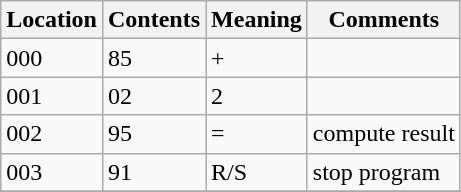<table class="wikitable">
<tr>
<th>Location</th>
<th>Contents</th>
<th>Meaning</th>
<th>Comments</th>
</tr>
<tr>
<td>000</td>
<td>85</td>
<td>+</td>
<td></td>
</tr>
<tr>
<td>001</td>
<td>02</td>
<td>2</td>
<td></td>
</tr>
<tr>
<td>002</td>
<td>95</td>
<td>=</td>
<td>compute result</td>
</tr>
<tr>
<td>003</td>
<td>91</td>
<td>R/S</td>
<td>stop program</td>
</tr>
<tr>
</tr>
</table>
